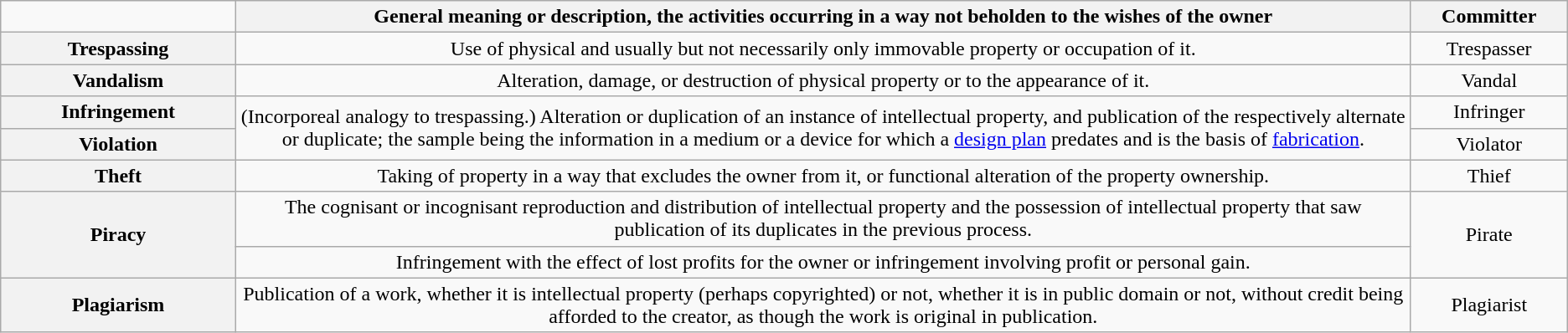<table class="wikitable" style="text-align: center;">
<tr>
<td width=15%></td>
<th>General meaning or description, the activities occurring in a way not beholden to the wishes of the owner</th>
<th width=10%>Committer</th>
</tr>
<tr>
<th>Trespassing</th>
<td>Use of physical and usually but not necessarily only immovable property or occupation of it.</td>
<td>Trespasser</td>
</tr>
<tr>
<th>Vandalism</th>
<td>Alteration, damage, or destruction of physical property or to the appearance of it.</td>
<td>Vandal</td>
</tr>
<tr>
<th>Infringement</th>
<td rowspan=2>(Incorporeal analogy to trespassing.) Alteration or duplication of an instance of intellectual property, and publication of the respectively alternate or duplicate; the sample being the information in a medium or a device for which a <a href='#'>design plan</a> predates and is the basis of <a href='#'>fabrication</a>.</td>
<td>Infringer</td>
</tr>
<tr>
<th>Violation</th>
<td>Violator</td>
</tr>
<tr>
<th>Theft</th>
<td>Taking of property in a way that excludes the owner from it, or functional alteration of the property ownership.</td>
<td>Thief</td>
</tr>
<tr>
<th rowspan=2>Piracy</th>
<td>The cognisant or incognisant reproduction and distribution of intellectual property and the possession of intellectual property that saw publication of its duplicates in the previous process.</td>
<td rowspan="2">Pirate</td>
</tr>
<tr>
<td>Infringement with the effect of lost profits for the owner or infringement involving profit or personal gain.</td>
</tr>
<tr>
<th>Plagiarism</th>
<td>Publication of a work, whether it is intellectual property (perhaps copyrighted) or not, whether it is in public domain or not, without credit being afforded to the creator, as though the work is original in publication.</td>
<td>Plagiarist</td>
</tr>
</table>
